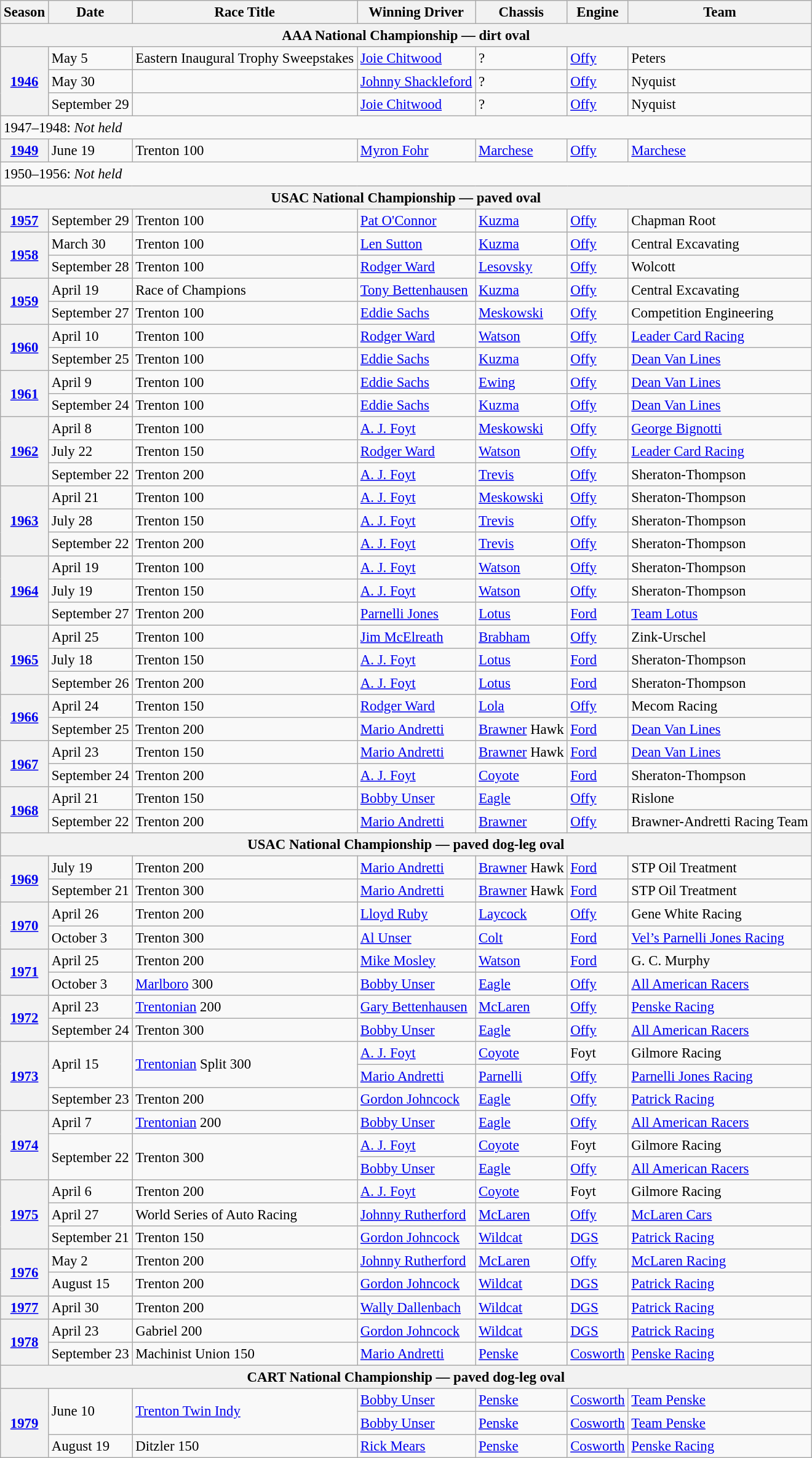<table class="wikitable" style="font-size: 95%;">
<tr>
<th>Season</th>
<th>Date</th>
<th>Race Title</th>
<th>Winning Driver</th>
<th>Chassis</th>
<th>Engine</th>
<th>Team</th>
</tr>
<tr>
<th colspan=7>AAA National Championship —  dirt oval</th>
</tr>
<tr>
<th rowspan=3><a href='#'>1946</a></th>
<td>May 5</td>
<td>Eastern Inaugural Trophy Sweepstakes</td>
<td><a href='#'>Joie Chitwood</a></td>
<td>?</td>
<td><a href='#'>Offy</a></td>
<td>Peters</td>
</tr>
<tr>
<td>May 30</td>
<td></td>
<td><a href='#'>Johnny Shackleford</a></td>
<td>?</td>
<td><a href='#'>Offy</a></td>
<td>Nyquist</td>
</tr>
<tr>
<td>September 29</td>
<td></td>
<td><a href='#'>Joie Chitwood</a></td>
<td>?</td>
<td><a href='#'>Offy</a></td>
<td>Nyquist</td>
</tr>
<tr>
<td colspan=7>1947–1948: <em>Not held</em></td>
</tr>
<tr>
<th><a href='#'>1949</a></th>
<td>June 19</td>
<td>Trenton 100</td>
<td><a href='#'>Myron Fohr</a></td>
<td><a href='#'>Marchese</a></td>
<td><a href='#'>Offy</a></td>
<td><a href='#'>Marchese</a></td>
</tr>
<tr>
<td colspan=7>1950–1956: <em>Not held</em></td>
</tr>
<tr>
<th colspan=7>USAC National Championship —  paved oval</th>
</tr>
<tr>
<th><a href='#'>1957</a></th>
<td>September 29</td>
<td>Trenton 100</td>
<td><a href='#'>Pat O'Connor</a></td>
<td><a href='#'>Kuzma</a></td>
<td><a href='#'>Offy</a></td>
<td>Chapman Root</td>
</tr>
<tr>
<th rowspan=2><a href='#'>1958</a></th>
<td>March 30</td>
<td>Trenton 100</td>
<td><a href='#'>Len Sutton</a></td>
<td><a href='#'>Kuzma</a></td>
<td><a href='#'>Offy</a></td>
<td>Central Excavating</td>
</tr>
<tr>
<td>September 28</td>
<td>Trenton 100</td>
<td><a href='#'>Rodger Ward</a></td>
<td><a href='#'>Lesovsky</a></td>
<td><a href='#'>Offy</a></td>
<td>Wolcott</td>
</tr>
<tr>
<th rowspan=2><a href='#'>1959</a></th>
<td>April 19</td>
<td>Race of Champions</td>
<td><a href='#'>Tony Bettenhausen</a></td>
<td><a href='#'>Kuzma</a></td>
<td><a href='#'>Offy</a></td>
<td>Central Excavating</td>
</tr>
<tr>
<td>September 27</td>
<td>Trenton 100</td>
<td><a href='#'>Eddie Sachs</a></td>
<td><a href='#'>Meskowski</a></td>
<td><a href='#'>Offy</a></td>
<td>Competition Engineering</td>
</tr>
<tr>
<th rowspan=2><a href='#'>1960</a></th>
<td>April 10</td>
<td>Trenton 100</td>
<td><a href='#'>Rodger Ward</a></td>
<td><a href='#'>Watson</a></td>
<td><a href='#'>Offy</a></td>
<td><a href='#'>Leader Card Racing</a></td>
</tr>
<tr>
<td>September 25</td>
<td>Trenton 100</td>
<td><a href='#'>Eddie Sachs</a></td>
<td><a href='#'>Kuzma</a></td>
<td><a href='#'>Offy</a></td>
<td><a href='#'>Dean Van Lines</a></td>
</tr>
<tr>
<th rowspan=2><a href='#'>1961</a></th>
<td>April 9</td>
<td>Trenton 100</td>
<td><a href='#'>Eddie Sachs</a></td>
<td><a href='#'>Ewing</a></td>
<td><a href='#'>Offy</a></td>
<td><a href='#'>Dean Van Lines</a></td>
</tr>
<tr>
<td>September 24</td>
<td>Trenton 100</td>
<td><a href='#'>Eddie Sachs</a></td>
<td><a href='#'>Kuzma</a></td>
<td><a href='#'>Offy</a></td>
<td><a href='#'>Dean Van Lines</a></td>
</tr>
<tr>
<th rowspan=3><a href='#'>1962</a></th>
<td>April 8</td>
<td>Trenton 100</td>
<td><a href='#'>A. J. Foyt</a></td>
<td><a href='#'>Meskowski</a></td>
<td><a href='#'>Offy</a></td>
<td><a href='#'>George Bignotti</a></td>
</tr>
<tr>
<td>July 22</td>
<td>Trenton 150</td>
<td><a href='#'>Rodger Ward</a></td>
<td><a href='#'>Watson</a></td>
<td><a href='#'>Offy</a></td>
<td><a href='#'>Leader Card Racing</a></td>
</tr>
<tr>
<td>September 22</td>
<td>Trenton 200</td>
<td><a href='#'>A. J. Foyt</a></td>
<td><a href='#'>Trevis</a></td>
<td><a href='#'>Offy</a></td>
<td>Sheraton-Thompson</td>
</tr>
<tr>
<th rowspan=3><a href='#'>1963</a></th>
<td>April 21</td>
<td>Trenton 100</td>
<td><a href='#'>A. J. Foyt</a></td>
<td><a href='#'>Meskowski</a></td>
<td><a href='#'>Offy</a></td>
<td>Sheraton-Thompson</td>
</tr>
<tr>
<td>July 28</td>
<td>Trenton 150</td>
<td><a href='#'>A. J. Foyt</a></td>
<td><a href='#'>Trevis</a></td>
<td><a href='#'>Offy</a></td>
<td>Sheraton-Thompson</td>
</tr>
<tr>
<td>September 22</td>
<td>Trenton 200</td>
<td><a href='#'>A. J. Foyt</a></td>
<td><a href='#'>Trevis</a></td>
<td><a href='#'>Offy</a></td>
<td>Sheraton-Thompson</td>
</tr>
<tr>
<th rowspan=3><a href='#'>1964</a></th>
<td>April 19</td>
<td>Trenton 100</td>
<td><a href='#'>A. J. Foyt</a></td>
<td><a href='#'>Watson</a></td>
<td><a href='#'>Offy</a></td>
<td>Sheraton-Thompson</td>
</tr>
<tr>
<td>July 19</td>
<td>Trenton 150</td>
<td><a href='#'>A. J. Foyt</a></td>
<td><a href='#'>Watson</a></td>
<td><a href='#'>Offy</a></td>
<td>Sheraton-Thompson</td>
</tr>
<tr>
<td>September 27</td>
<td>Trenton 200</td>
<td><a href='#'>Parnelli Jones</a></td>
<td><a href='#'>Lotus</a></td>
<td><a href='#'>Ford</a></td>
<td><a href='#'>Team Lotus</a></td>
</tr>
<tr>
<th rowspan=3><a href='#'>1965</a></th>
<td>April 25</td>
<td>Trenton 100</td>
<td><a href='#'>Jim McElreath</a></td>
<td><a href='#'>Brabham</a></td>
<td><a href='#'>Offy</a></td>
<td>Zink-Urschel</td>
</tr>
<tr>
<td>July 18</td>
<td>Trenton 150</td>
<td><a href='#'>A. J. Foyt</a></td>
<td><a href='#'>Lotus</a></td>
<td><a href='#'>Ford</a></td>
<td>Sheraton-Thompson</td>
</tr>
<tr>
<td>September 26</td>
<td>Trenton 200</td>
<td><a href='#'>A. J. Foyt</a></td>
<td><a href='#'>Lotus</a></td>
<td><a href='#'>Ford</a></td>
<td>Sheraton-Thompson</td>
</tr>
<tr>
<th rowspan=2><a href='#'>1966</a></th>
<td>April 24</td>
<td>Trenton 150</td>
<td><a href='#'>Rodger Ward</a></td>
<td><a href='#'>Lola</a></td>
<td><a href='#'>Offy</a></td>
<td>Mecom Racing</td>
</tr>
<tr>
<td>September 25</td>
<td>Trenton 200</td>
<td><a href='#'>Mario Andretti</a></td>
<td><a href='#'>Brawner</a> Hawk</td>
<td><a href='#'>Ford</a></td>
<td><a href='#'>Dean Van Lines</a></td>
</tr>
<tr>
<th rowspan=2><a href='#'>1967</a></th>
<td>April 23</td>
<td>Trenton 150</td>
<td><a href='#'>Mario Andretti</a></td>
<td><a href='#'>Brawner</a> Hawk</td>
<td><a href='#'>Ford</a></td>
<td><a href='#'>Dean Van Lines</a></td>
</tr>
<tr>
<td>September 24</td>
<td>Trenton 200</td>
<td><a href='#'>A. J. Foyt</a></td>
<td><a href='#'>Coyote</a></td>
<td><a href='#'>Ford</a></td>
<td>Sheraton-Thompson</td>
</tr>
<tr>
<th rowspan=2><a href='#'>1968</a></th>
<td>April 21</td>
<td>Trenton 150</td>
<td><a href='#'>Bobby Unser</a></td>
<td><a href='#'>Eagle</a></td>
<td><a href='#'>Offy</a></td>
<td>Rislone</td>
</tr>
<tr>
<td>September 22</td>
<td>Trenton 200</td>
<td><a href='#'>Mario Andretti</a></td>
<td><a href='#'>Brawner</a></td>
<td><a href='#'>Offy</a></td>
<td>Brawner-Andretti Racing Team</td>
</tr>
<tr>
<th colspan=7>USAC National Championship —  paved dog-leg oval</th>
</tr>
<tr>
<th rowspan=2><a href='#'>1969</a></th>
<td>July 19</td>
<td>Trenton 200</td>
<td><a href='#'>Mario Andretti</a></td>
<td><a href='#'>Brawner</a> Hawk</td>
<td><a href='#'>Ford</a></td>
<td>STP Oil Treatment</td>
</tr>
<tr>
<td>September 21</td>
<td>Trenton 300</td>
<td><a href='#'>Mario Andretti</a></td>
<td><a href='#'>Brawner</a> Hawk</td>
<td><a href='#'>Ford</a></td>
<td>STP Oil Treatment</td>
</tr>
<tr>
<th rowspan=2><a href='#'>1970</a></th>
<td>April 26</td>
<td>Trenton 200</td>
<td><a href='#'>Lloyd Ruby</a></td>
<td><a href='#'>Laycock</a></td>
<td><a href='#'>Offy</a></td>
<td>Gene White Racing</td>
</tr>
<tr>
<td>October 3</td>
<td>Trenton 300</td>
<td><a href='#'>Al Unser</a></td>
<td><a href='#'>Colt</a></td>
<td><a href='#'>Ford</a></td>
<td><a href='#'>Vel’s Parnelli Jones Racing</a></td>
</tr>
<tr>
<th rowspan=2><a href='#'>1971</a></th>
<td>April 25</td>
<td>Trenton 200</td>
<td><a href='#'>Mike Mosley</a></td>
<td><a href='#'>Watson</a></td>
<td><a href='#'>Ford</a></td>
<td>G. C. Murphy</td>
</tr>
<tr>
<td>October 3</td>
<td><a href='#'>Marlboro</a> 300</td>
<td><a href='#'>Bobby Unser</a></td>
<td><a href='#'>Eagle</a></td>
<td><a href='#'>Offy</a></td>
<td><a href='#'>All American Racers</a></td>
</tr>
<tr>
<th rowspan=2><a href='#'>1972</a></th>
<td>April 23</td>
<td><a href='#'>Trentonian</a> 200</td>
<td><a href='#'>Gary Bettenhausen</a></td>
<td><a href='#'>McLaren</a></td>
<td><a href='#'>Offy</a></td>
<td><a href='#'>Penske Racing</a></td>
</tr>
<tr>
<td>September 24</td>
<td>Trenton 300</td>
<td><a href='#'>Bobby Unser</a></td>
<td><a href='#'>Eagle</a></td>
<td><a href='#'>Offy</a></td>
<td><a href='#'>All American Racers</a></td>
</tr>
<tr>
<th rowspan=3><a href='#'>1973</a></th>
<td rowspan=2>April 15</td>
<td rowspan=2><a href='#'>Trentonian</a> Split 300</td>
<td><a href='#'>A. J. Foyt</a></td>
<td><a href='#'>Coyote</a></td>
<td>Foyt</td>
<td>Gilmore Racing</td>
</tr>
<tr>
<td><a href='#'>Mario Andretti</a></td>
<td><a href='#'>Parnelli</a></td>
<td><a href='#'>Offy</a></td>
<td><a href='#'>Parnelli Jones Racing</a></td>
</tr>
<tr>
<td>September 23</td>
<td>Trenton 200</td>
<td><a href='#'>Gordon Johncock</a></td>
<td><a href='#'>Eagle</a></td>
<td><a href='#'>Offy</a></td>
<td><a href='#'>Patrick Racing</a></td>
</tr>
<tr>
<th rowspan=3><a href='#'>1974</a></th>
<td>April 7</td>
<td><a href='#'>Trentonian</a> 200</td>
<td><a href='#'>Bobby Unser</a></td>
<td><a href='#'>Eagle</a></td>
<td><a href='#'>Offy</a></td>
<td><a href='#'>All American Racers</a></td>
</tr>
<tr>
<td rowspan=2>September 22</td>
<td rowspan=2>Trenton 300</td>
<td><a href='#'>A. J. Foyt</a></td>
<td><a href='#'>Coyote</a></td>
<td>Foyt</td>
<td>Gilmore Racing</td>
</tr>
<tr>
<td><a href='#'>Bobby Unser</a></td>
<td><a href='#'>Eagle</a></td>
<td><a href='#'>Offy</a></td>
<td><a href='#'>All American Racers</a></td>
</tr>
<tr>
<th rowspan=3><a href='#'>1975</a></th>
<td>April 6</td>
<td>Trenton 200</td>
<td><a href='#'>A. J. Foyt</a></td>
<td><a href='#'>Coyote</a></td>
<td>Foyt</td>
<td>Gilmore Racing</td>
</tr>
<tr>
<td>April 27</td>
<td>World Series of Auto Racing</td>
<td><a href='#'>Johnny Rutherford</a></td>
<td><a href='#'>McLaren</a></td>
<td><a href='#'>Offy</a></td>
<td><a href='#'>McLaren Cars</a></td>
</tr>
<tr>
<td>September 21</td>
<td>Trenton 150</td>
<td><a href='#'>Gordon Johncock</a></td>
<td><a href='#'>Wildcat</a></td>
<td><a href='#'>DGS</a></td>
<td><a href='#'>Patrick Racing</a></td>
</tr>
<tr>
<th rowspan=2><a href='#'>1976</a></th>
<td>May 2</td>
<td>Trenton 200</td>
<td><a href='#'>Johnny Rutherford</a></td>
<td><a href='#'>McLaren</a></td>
<td><a href='#'>Offy</a></td>
<td><a href='#'>McLaren Racing</a></td>
</tr>
<tr>
<td>August 15</td>
<td>Trenton 200</td>
<td><a href='#'>Gordon Johncock</a></td>
<td><a href='#'>Wildcat</a></td>
<td><a href='#'>DGS</a></td>
<td><a href='#'>Patrick Racing</a></td>
</tr>
<tr>
<th><a href='#'>1977</a></th>
<td>April 30</td>
<td>Trenton 200</td>
<td><a href='#'>Wally Dallenbach</a></td>
<td><a href='#'>Wildcat</a></td>
<td><a href='#'>DGS</a></td>
<td><a href='#'>Patrick Racing</a></td>
</tr>
<tr>
<th rowspan=2><a href='#'>1978</a></th>
<td>April 23</td>
<td>Gabriel 200</td>
<td><a href='#'>Gordon Johncock</a></td>
<td><a href='#'>Wildcat</a></td>
<td><a href='#'>DGS</a></td>
<td><a href='#'>Patrick Racing</a></td>
</tr>
<tr>
<td>September 23</td>
<td>Machinist Union 150</td>
<td><a href='#'>Mario Andretti</a></td>
<td><a href='#'>Penske</a></td>
<td><a href='#'>Cosworth</a></td>
<td><a href='#'>Penske Racing</a></td>
</tr>
<tr>
<th colspan=7>CART National Championship —  paved dog-leg oval</th>
</tr>
<tr>
<th rowspan=3><a href='#'>1979</a></th>
<td rowspan=2>June 10</td>
<td rowspan=2><a href='#'>Trenton Twin Indy</a></td>
<td><a href='#'>Bobby Unser</a></td>
<td><a href='#'>Penske</a></td>
<td><a href='#'>Cosworth</a></td>
<td><a href='#'>Team Penske</a></td>
</tr>
<tr>
<td><a href='#'>Bobby Unser</a></td>
<td><a href='#'>Penske</a></td>
<td><a href='#'>Cosworth</a></td>
<td><a href='#'>Team Penske</a></td>
</tr>
<tr>
<td>August 19</td>
<td>Ditzler 150</td>
<td><a href='#'>Rick Mears</a></td>
<td><a href='#'>Penske</a></td>
<td><a href='#'>Cosworth</a></td>
<td><a href='#'>Penske Racing</a></td>
</tr>
</table>
